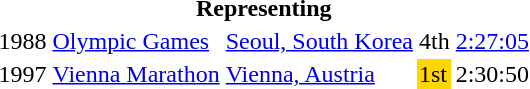<table>
<tr>
<th colspan="5">Representing </th>
</tr>
<tr>
<td>1988</td>
<td><a href='#'>Olympic Games</a></td>
<td><a href='#'>Seoul, South Korea</a></td>
<td>4th</td>
<td><a href='#'>2:27:05</a></td>
</tr>
<tr>
<td>1997</td>
<td><a href='#'>Vienna Marathon</a></td>
<td><a href='#'>Vienna, Austria</a></td>
<td bgcolor="gold">1st</td>
<td>2:30:50</td>
</tr>
</table>
